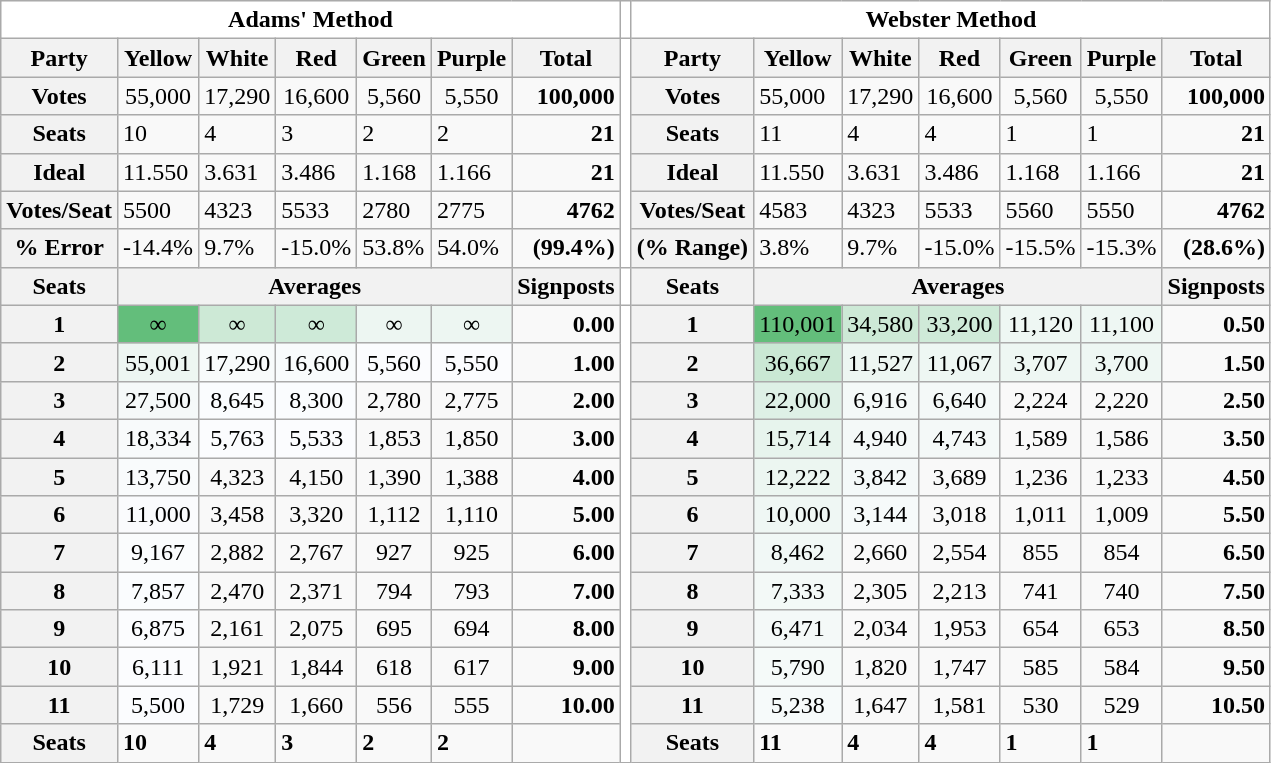<table class="wikitable mw-collapsible" style="text-align:center;">
<tr style="font-weight:bold; vertical-align:bottom; background-color:#FFF;">
<th colspan="7" style="background-color:#ffffff;">Adams' Method</th>
<th style="vertical-align:middle; background-color:#ffffff; font-weight:normal; text-align:left;"></th>
<th colspan="7" style="background-color:#ffffff;">Webster Method</th>
</tr>
<tr style="font-weight:bold; vertical-align:bottom;">
<th>Party</th>
<th>Yellow</th>
<th>White</th>
<th>Red</th>
<th>Green</th>
<th>Purple</th>
<th>Total</th>
<td rowspan="6" style="vertical-align:middle; background-color:#ffffff; font-weight:normal;"></td>
<th>Party</th>
<th>Yellow</th>
<th>White</th>
<th>Red</th>
<th>Green</th>
<th>Purple</th>
<th>Total</th>
</tr>
<tr style="vertical-align:bottom;">
<th style="font-weight:bold;">Votes</th>
<td>55,000</td>
<td>17,290</td>
<td>16,600</td>
<td>5,560</td>
<td>5,550</td>
<td style="text-align:right; font-weight:bold;">100,000</td>
<th style="font-weight:bold;">Votes</th>
<td style="text-align:left;">55,000</td>
<td>17,290</td>
<td>16,600</td>
<td>5,560</td>
<td>5,550</td>
<td style="text-align:right; font-weight:bold;">100,000</td>
</tr>
<tr style="text-align:left;">
<th style="text-align:center; font-weight:bold;">Seats</th>
<td>10</td>
<td>4</td>
<td>3</td>
<td>2</td>
<td>2</td>
<td style="text-align:right; font-weight:bold;">21</td>
<th style="text-align:center; font-weight:bold;">Seats</th>
<td>11</td>
<td>4</td>
<td>4</td>
<td>1</td>
<td>1</td>
<td style="text-align:right; font-weight:bold;">21</td>
</tr>
<tr style="text-align:left;">
<th style="text-align:center; vertical-align:bottom; font-weight:bold;">Ideal</th>
<td style="vertical-align:bottom;">11.550</td>
<td style="vertical-align:bottom;">3.631</td>
<td style="vertical-align:bottom;">3.486</td>
<td style="vertical-align:bottom;">1.168</td>
<td style="vertical-align:bottom;">1.166</td>
<td style="text-align:right; vertical-align:bottom; font-weight:bold;">21</td>
<th style="text-align:center; vertical-align:bottom; font-weight:bold;">Ideal</th>
<td>11.550</td>
<td>3.631</td>
<td>3.486</td>
<td>1.168</td>
<td>1.166</td>
<td style="text-align:right; vertical-align:bottom; font-weight:bold;">21</td>
</tr>
<tr style="text-align:left;">
<th style="text-align:center; vertical-align:bottom; font-weight:bold;">Votes/Seat</th>
<td style="vertical-align:bottom;">5500</td>
<td style="vertical-align:bottom;">4323</td>
<td style="vertical-align:bottom;">5533</td>
<td style="vertical-align:bottom;">2780</td>
<td style="vertical-align:bottom;">2775</td>
<td style="text-align:right; vertical-align:bottom; font-weight:bold;">4762</td>
<th style="text-align:center; font-weight:bold;">Votes/Seat</th>
<td>4583</td>
<td>4323</td>
<td>5533</td>
<td>5560</td>
<td>5550</td>
<td style="text-align:right; font-weight:bold;">4762</td>
</tr>
<tr style="text-align:left;">
<th style="text-align:center; vertical-align:bottom; font-weight:bold;">% Error</th>
<td style="vertical-align:bottom;">-14.4%</td>
<td style="vertical-align:bottom;">9.7%</td>
<td style="vertical-align:bottom;">-15.0%</td>
<td style="vertical-align:bottom;">53.8%</td>
<td style="vertical-align:bottom;">54.0%</td>
<td style="text-align:right; vertical-align:bottom; font-weight:bold;">(99.4%)</td>
<th style="text-align:center; font-weight:bold;">(% Range)</th>
<td style="vertical-align:bottom;">3.8%</td>
<td style="vertical-align:bottom;">9.7%</td>
<td style="vertical-align:bottom;">-15.0%</td>
<td style="vertical-align:bottom;">-15.5%</td>
<td style="vertical-align:bottom;">-15.3%</td>
<td style="text-align:right; vertical-align:bottom; font-weight:bold;">(28.6%)</td>
</tr>
<tr style="font-weight:bold; vertical-align:bottom;">
<th>Seats</th>
<th colspan="5">Averages</th>
<th>Signposts</th>
<td style="vertical-align:middle; background-color:#ffffff; font-weight:normal;"></td>
<th>Seats</th>
<th colspan="5">Averages</th>
<th style="text-align:right;">Signposts</th>
</tr>
<tr style="vertical-align:bottom;">
<th style="font-weight:bold;">1</th>
<td style="background-color:#63BE7B;">∞</td>
<td style="background-color:#CDE9D6;">∞</td>
<td style="background-color:#CEEAD8;">∞</td>
<td style="background-color:#EDF6F2;">∞</td>
<td style="background-color:#EDF6F2;">∞</td>
<td style="text-align:right; font-weight:bold;">0.00</td>
<td rowspan="12" style="vertical-align:middle; background-color:#ffffff; text-align:left;"></td>
<th style="font-weight:bold;">1</th>
<td style="background-color:#63BE7B;">110,001</td>
<td style="background-color:#CDE9D6;">34,580</td>
<td style="background-color:#CFEAD8;">33,200</td>
<td style="background-color:#EEF7F3;">11,120</td>
<td style="background-color:#EEF7F3;">11,100</td>
<td style="text-align:right; font-weight:bold;">0.50</td>
</tr>
<tr style="vertical-align:bottom;">
<th style="font-weight:bold;">2</th>
<td style="background-color:#EDF6F2;">55,001</td>
<td style="background-color:#F8FBFB;">17,290</td>
<td style="background-color:#F8FBFC;">16,600</td>
<td style="background-color:#FBFCFE;">5,560</td>
<td style="background-color:#FBFCFE;">5,550</td>
<td style="text-align:right; font-weight:bold;">1.00</td>
<th style="font-weight:bold;">2</th>
<td style="background-color:#CAE8D4;">36,667</td>
<td style="background-color:#EDF6F2;">11,527</td>
<td style="background-color:#EEF7F3;">11,067</td>
<td style="background-color:#EEF7F3;">3,707</td>
<td style="background-color:#EEF7F3;">3,700</td>
<td style="text-align:right; font-weight:bold;">1.50</td>
</tr>
<tr style="vertical-align:bottom;">
<th style="font-weight:bold;">3</th>
<td style="background-color:#F5F9F9;">27,500</td>
<td style="background-color:#FAFCFE;">8,645</td>
<td style="background-color:#FAFCFE;">8,300</td>
<td>2,780</td>
<td>2,775</td>
<td style="text-align:right; font-weight:bold;">2.00</td>
<th style="font-weight:bold;">3</th>
<td style="background-color:#DEF0E6;">22,000</td>
<td style="background-color:#F4F9F8;">6,916</td>
<td style="background-color:#F4F9F8;">6,640</td>
<td>2,224</td>
<td>2,220</td>
<td style="text-align:right; font-weight:bold;">2.50</td>
</tr>
<tr style="vertical-align:bottom;">
<th style="font-weight:bold;">4</th>
<td style="background-color:#F8FAFB;">18,334</td>
<td style="background-color:#FBFCFE;">5,763</td>
<td style="background-color:#FBFCFE;">5,533</td>
<td>1,853</td>
<td>1,850</td>
<td style="text-align:right; font-weight:bold;">3.00</td>
<th style="font-weight:bold;">4</th>
<td style="background-color:#E7F4ED;">15,714</td>
<td style="background-color:#F4F9F8;">4,940</td>
<td style="background-color:#F4F9F8;">4,743</td>
<td>1,589</td>
<td>1,586</td>
<td style="text-align:right; font-weight:bold;">3.50</td>
</tr>
<tr style="vertical-align:bottom;">
<th style="font-weight:bold;">5</th>
<td style="background-color:#F9FBFC;">13,750</td>
<td>4,323</td>
<td>4,150</td>
<td>1,390</td>
<td>1,388</td>
<td style="text-align:right; font-weight:bold;">4.00</td>
<th style="font-weight:bold;">5</th>
<td style="background-color:#ECF6F1;">12,222</td>
<td style="background-color:#F4F9F9;">3,842</td>
<td>3,689</td>
<td>1,236</td>
<td>1,233</td>
<td style="text-align:right; font-weight:bold;">4.50</td>
</tr>
<tr style="vertical-align:bottom;">
<th style="font-weight:bold;">6</th>
<td style="background-color:#FAFBFD;">11,000</td>
<td>3,458</td>
<td>3,320</td>
<td>1,112</td>
<td>1,110</td>
<td style="text-align:right; font-weight:bold;">5.00</td>
<th style="font-weight:bold;">6</th>
<td style="background-color:#EFF7F4;">10,000</td>
<td style="background-color:#F6FAFA;">3,144</td>
<td>3,018</td>
<td>1,011</td>
<td>1,009</td>
<td style="text-align:right; font-weight:bold;">5.50</td>
</tr>
<tr style="vertical-align:bottom;">
<th style="font-weight:bold;">7</th>
<td style="background-color:#FAFCFD;">9,167</td>
<td>2,882</td>
<td>2,767</td>
<td>927</td>
<td>925</td>
<td style="text-align:right; font-weight:bold;">6.00</td>
<th style="font-weight:bold;">7</th>
<td style="background-color:#F1F8F6;">8,462</td>
<td>2,660</td>
<td>2,554</td>
<td>855</td>
<td>854</td>
<td style="text-align:right; font-weight:bold;">6.50</td>
</tr>
<tr style="vertical-align:bottom;">
<th style="font-weight:bold;">8</th>
<td style="background-color:#FAFCFE;">7,857</td>
<td>2,470</td>
<td>2,371</td>
<td>794</td>
<td>793</td>
<td style="text-align:right; font-weight:bold;">7.00</td>
<th style="font-weight:bold;">8</th>
<td style="background-color:#F3F9F7;">7,333</td>
<td>2,305</td>
<td>2,213</td>
<td>741</td>
<td>740</td>
<td style="text-align:right; font-weight:bold;">7.50</td>
</tr>
<tr style="vertical-align:bottom;">
<th style="font-weight:bold;">9</th>
<td style="background-color:#FBFCFE;">6,875</td>
<td>2,161</td>
<td>2,075</td>
<td>695</td>
<td>694</td>
<td style="text-align:right; font-weight:bold;">8.00</td>
<th style="font-weight:bold;">9</th>
<td style="background-color:#F4F9F8;">6,471</td>
<td>2,034</td>
<td>1,953</td>
<td>654</td>
<td>653</td>
<td style="text-align:right; font-weight:bold;">8.50</td>
</tr>
<tr style="vertical-align:bottom;">
<th style="font-weight:bold;">10</th>
<td style="background-color:#FBFCFE;">6,111</td>
<td>1,921</td>
<td>1,844</td>
<td>618</td>
<td>617</td>
<td style="text-align:right; font-weight:bold;">9.00</td>
<th style="font-weight:bold;">10</th>
<td style="background-color:#F5FAF9;">5,790</td>
<td>1,820</td>
<td>1,747</td>
<td>585</td>
<td>584</td>
<td style="text-align:right; font-weight:bold;">9.50</td>
</tr>
<tr style="vertical-align:bottom;">
<th style="font-weight:bold;">11</th>
<td style="background-color:#FBFCFE;">5,500</td>
<td>1,729</td>
<td>1,660</td>
<td>556</td>
<td>555</td>
<td style="text-align:right; font-weight:bold;">10.00</td>
<th style="font-weight:bold;">11</th>
<td style="background-color:#F6FAFA;">5,238</td>
<td>1,647</td>
<td>1,581</td>
<td>530</td>
<td>529</td>
<td style="text-align:right; font-weight:bold;">10.50</td>
</tr>
<tr style="font-weight:bold; text-align:left;">
<th style="text-align:center;">Seats</th>
<td>10</td>
<td>4</td>
<td>3</td>
<td>2</td>
<td>2</td>
<td style="font-weight:normal;"></td>
<th style="text-align:center; vertical-align:bottom;">Seats</th>
<td style="vertical-align:bottom;">11</td>
<td style="vertical-align:bottom;">4</td>
<td style="vertical-align:bottom;">4</td>
<td style="vertical-align:bottom;">1</td>
<td style="vertical-align:bottom;">1</td>
<td style="vertical-align:bottom;"></td>
</tr>
</table>
